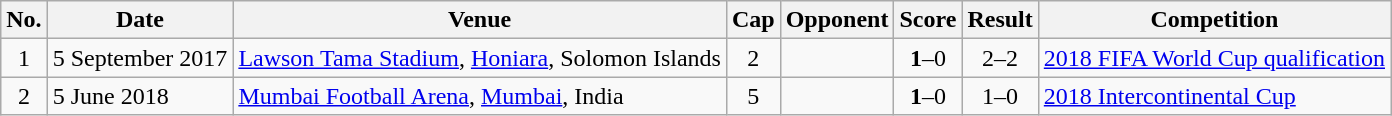<table class="wikitable">
<tr>
<th scope="col">No.</th>
<th scope="col">Date</th>
<th scope="col">Venue</th>
<th scope="col">Cap</th>
<th scope="col">Opponent</th>
<th scope="col">Score</th>
<th scope="col">Result</th>
<th scope="col">Competition</th>
</tr>
<tr>
<td align="center">1</td>
<td>5 September 2017</td>
<td><a href='#'>Lawson Tama Stadium</a>, <a href='#'>Honiara</a>, Solomon Islands</td>
<td align="center">2</td>
<td></td>
<td align="center"><strong>1</strong>–0</td>
<td align="center">2–2</td>
<td><a href='#'>2018 FIFA World Cup qualification</a></td>
</tr>
<tr>
<td align="center">2</td>
<td>5 June 2018</td>
<td><a href='#'>Mumbai Football Arena</a>, <a href='#'>Mumbai</a>, India</td>
<td align="center">5</td>
<td></td>
<td align="center"><strong>1</strong>–0</td>
<td align="center">1–0</td>
<td><a href='#'>2018 Intercontinental Cup</a></td>
</tr>
</table>
